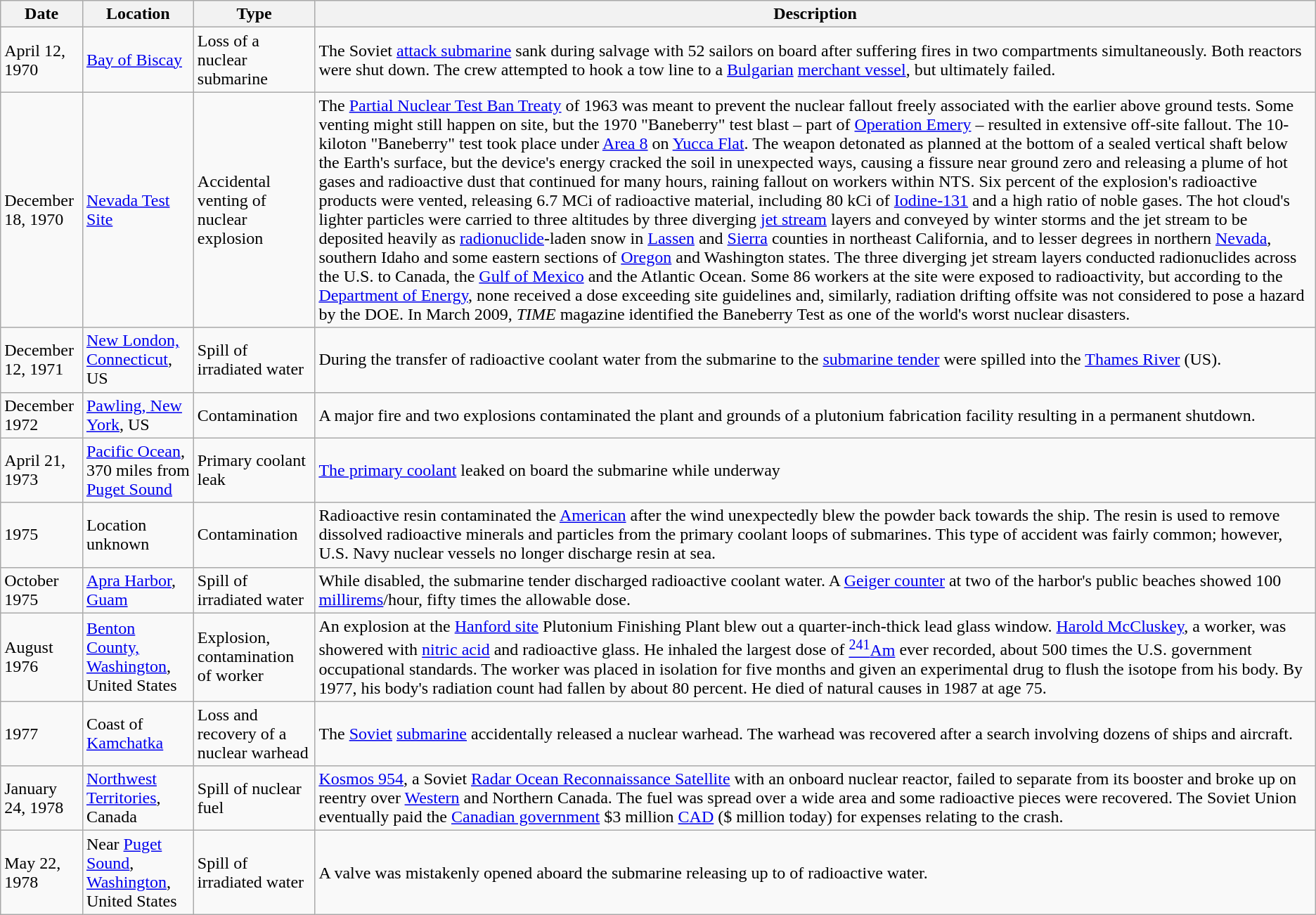<table class="wikitable toptextcells">
<tr>
<th>Date</th>
<th>Location</th>
<th>Type</th>
<th>Description</th>
</tr>
<tr>
<td>April 12, 1970</td>
<td><a href='#'>Bay of Biscay</a></td>
<td>Loss of a nuclear submarine</td>
<td>The Soviet  <a href='#'>attack submarine</a>  sank during salvage with 52 sailors on board after suffering fires in two compartments simultaneously. Both reactors were shut down. The crew attempted to hook a tow line to a <a href='#'>Bulgarian</a> <a href='#'>merchant vessel</a>, but ultimately failed.</td>
</tr>
<tr>
<td>December 18, 1970</td>
<td><a href='#'>Nevada Test Site</a></td>
<td>Accidental venting of nuclear explosion</td>
<td>The <a href='#'>Partial Nuclear Test Ban Treaty</a> of 1963 was meant to prevent the nuclear fallout freely associated with the earlier above ground tests. Some venting might still happen on site, but the 1970 "Baneberry" test blast – part of <a href='#'>Operation Emery</a> – resulted in extensive off-site fallout. The 10-kiloton  "Baneberry" test took place under <a href='#'>Area 8</a> on <a href='#'>Yucca Flat</a>. The weapon detonated as planned at the bottom of a sealed vertical shaft  below the Earth's surface, but the device's energy cracked the soil in unexpected ways, causing a fissure near ground zero and releasing a plume of hot gases and radioactive dust that continued for many hours, raining fallout on workers within NTS. Six percent of the explosion's radioactive products were vented, releasing 6.7 MCi of radioactive material, including 80 kCi of <a href='#'>Iodine-131</a> and a high ratio of noble gases. The hot cloud's lighter particles were carried to three altitudes by three diverging <a href='#'>jet stream</a> layers and conveyed by winter storms and the jet stream to be deposited heavily as <a href='#'>radionuclide</a>-laden snow in <a href='#'>Lassen</a> and <a href='#'>Sierra</a> counties in northeast California, and to lesser degrees in northern <a href='#'>Nevada</a>, southern Idaho and some eastern sections of <a href='#'>Oregon</a> and Washington states. The three diverging jet stream layers conducted radionuclides across the U.S. to Canada, the <a href='#'>Gulf of Mexico</a> and the Atlantic Ocean. Some 86 workers at the site were exposed to radioactivity, but according to the <a href='#'>Department of Energy</a>, none received a dose exceeding site guidelines and, similarly, radiation drifting offsite was not considered to pose a hazard by the DOE. In March 2009, <em>TIME</em> magazine identified the Baneberry Test as one of the world's worst nuclear disasters.</td>
</tr>
<tr>
<td>December 12, 1971</td>
<td><a href='#'>New London, Connecticut</a>, US</td>
<td>Spill of irradiated water</td>
<td>During the transfer of radioactive coolant water from the submarine  to the <a href='#'>submarine tender</a>   were spilled into the <a href='#'>Thames River</a> (US).</td>
</tr>
<tr>
<td>December 1972</td>
<td><a href='#'>Pawling, New York</a>, US</td>
<td>Contamination</td>
<td>A major fire and two explosions contaminated the plant and grounds of a plutonium fabrication facility resulting in a permanent shutdown.</td>
</tr>
<tr>
<td>April 21, 1973</td>
<td><a href='#'>Pacific Ocean</a>, 370 miles from <a href='#'>Puget Sound</a></td>
<td>Primary coolant leak</td>
<td><a href='#'>The primary coolant</a> leaked on board the submarine  while underway</td>
</tr>
<tr>
<td>1975</td>
<td>Location unknown</td>
<td>Contamination</td>
<td>Radioactive resin contaminated the <a href='#'>American</a>   after the wind unexpectedly blew the powder back towards the ship. The resin is used to remove dissolved radioactive minerals and particles from the primary coolant loops of submarines. This type of accident was fairly common; however, U.S. Navy nuclear vessels no longer discharge resin at sea.</td>
</tr>
<tr>
<td>October 1975</td>
<td><a href='#'>Apra Harbor</a>, <a href='#'>Guam</a></td>
<td>Spill of irradiated water</td>
<td>While disabled, the submarine tender  discharged radioactive coolant water. A <a href='#'>Geiger counter</a> at two of the harbor's public beaches showed 100 <a href='#'>millirems</a>/hour, fifty times the allowable dose.</td>
</tr>
<tr>
<td>August 1976</td>
<td><a href='#'>Benton County, Washington</a>, United States</td>
<td>Explosion, contamination of worker</td>
<td>An explosion at the <a href='#'>Hanford site</a> Plutonium Finishing Plant blew out a quarter-inch-thick lead glass window. <a href='#'>Harold McCluskey</a>, a worker, was showered with <a href='#'>nitric acid</a> and radioactive glass. He inhaled the largest dose of <a href='#'><sup>241</sup>Am</a> ever recorded, about 500 times the U.S. government occupational standards. The worker was placed in isolation for five months and given an experimental drug to flush the isotope from his body. By 1977, his body's radiation count had fallen by about 80 percent. He died of natural causes in 1987 at age 75.</td>
</tr>
<tr>
<td>1977</td>
<td>Coast of <a href='#'>Kamchatka</a></td>
<td>Loss and recovery of a nuclear warhead</td>
<td>The <a href='#'>Soviet</a> <a href='#'>submarine</a>  accidentally released a nuclear warhead. The warhead was recovered after a search involving dozens of ships and aircraft.</td>
</tr>
<tr>
<td>January 24, 1978</td>
<td><a href='#'>Northwest Territories</a>, Canada</td>
<td>Spill of nuclear fuel</td>
<td><a href='#'>Kosmos 954</a>, a Soviet <a href='#'>Radar Ocean Reconnaissance Satellite</a> with an onboard nuclear reactor, failed to separate from its booster and broke up on reentry over <a href='#'>Western</a> and Northern Canada. The fuel was spread over a wide area and some radioactive pieces were recovered. The Soviet Union eventually paid the <a href='#'>Canadian government</a> $3 million <a href='#'>CAD</a> ($ million today) for expenses relating to the crash.</td>
</tr>
<tr>
<td>May 22, 1978</td>
<td>Near <a href='#'>Puget Sound</a>, <a href='#'>Washington</a>, United States</td>
<td>Spill of irradiated water</td>
<td>A valve was mistakenly opened aboard the submarine  releasing up to  of radioactive water.</td>
</tr>
</table>
